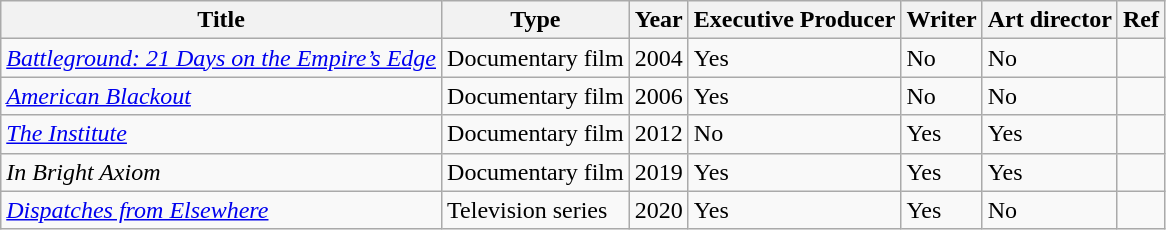<table class="wikitable">
<tr>
<th>Title</th>
<th>Type</th>
<th>Year</th>
<th>Executive Producer</th>
<th>Writer</th>
<th>Art director</th>
<th>Ref</th>
</tr>
<tr>
<td><em><a href='#'>Battleground: 21 Days on the Empire’s Edge</a></em></td>
<td>Documentary film</td>
<td>2004</td>
<td>Yes</td>
<td>No</td>
<td>No</td>
<td></td>
</tr>
<tr>
<td><em><a href='#'>American Blackout</a></em></td>
<td>Documentary film</td>
<td>2006</td>
<td>Yes</td>
<td>No</td>
<td>No</td>
<td></td>
</tr>
<tr>
<td><em><a href='#'>The Institute</a></em></td>
<td>Documentary film</td>
<td>2012</td>
<td>No</td>
<td>Yes</td>
<td>Yes</td>
<td></td>
</tr>
<tr>
<td><em>In Bright Axiom</em></td>
<td>Documentary film</td>
<td>2019</td>
<td>Yes</td>
<td>Yes</td>
<td>Yes</td>
<td></td>
</tr>
<tr>
<td><em><a href='#'>Dispatches from Elsewhere</a></em></td>
<td>Television series</td>
<td>2020</td>
<td>Yes</td>
<td>Yes</td>
<td>No</td>
<td></td>
</tr>
</table>
